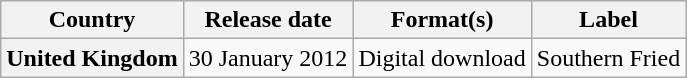<table class="wikitable plainrowheaders">
<tr>
<th scope="col">Country</th>
<th scope="col">Release date</th>
<th scope="col">Format(s)</th>
<th scope="col">Label</th>
</tr>
<tr>
<th scope="row">United Kingdom</th>
<td>30 January 2012</td>
<td>Digital download</td>
<td>Southern Fried</td>
</tr>
</table>
